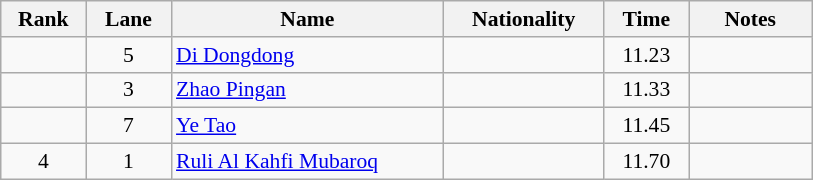<table class="wikitable sortable" style="font-size:90%; text-align:center">
<tr>
<th width="50">Rank</th>
<th width="50">Lane</th>
<th width="175">Name</th>
<th width="100">Nationality</th>
<th width="50">Time</th>
<th width="75">Notes</th>
</tr>
<tr>
<td></td>
<td>5</td>
<td align="left"><a href='#'>Di Dongdong</a></td>
<td align="left"></td>
<td>11.23</td>
<td></td>
</tr>
<tr>
<td></td>
<td>3</td>
<td align="left"><a href='#'>Zhao Pingan</a></td>
<td align="left"></td>
<td>11.33</td>
<td></td>
</tr>
<tr>
<td></td>
<td>7</td>
<td align="left"><a href='#'>Ye Tao</a></td>
<td align="left"></td>
<td>11.45</td>
<td></td>
</tr>
<tr>
<td>4</td>
<td>1</td>
<td align="left"><a href='#'>Ruli Al Kahfi Mubaroq</a></td>
<td align="left"></td>
<td>11.70</td>
<td></td>
</tr>
</table>
